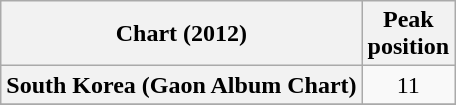<table class="wikitable sortable plainrowheaders" style="text-align:center;">
<tr>
<th>Chart (2012)</th>
<th>Peak<br>position</th>
</tr>
<tr>
<th scope="row">South Korea (Gaon Album Chart)</th>
<td>11</td>
</tr>
<tr>
</tr>
</table>
